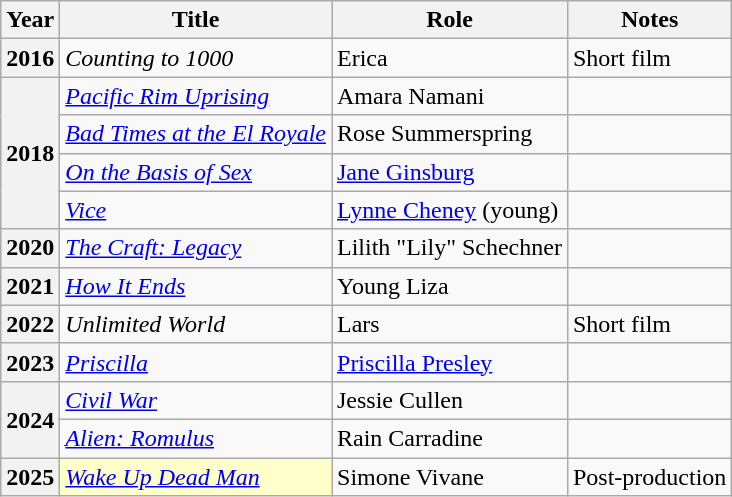<table class="wikitable sortable plainrowheaders">
<tr>
<th scope="col">Year</th>
<th scope="col">Title</th>
<th scope="col">Role</th>
<th scope="col" class="unsortable">Notes</th>
</tr>
<tr>
<th scope="row">2016</th>
<td><em>Counting to 1000</em></td>
<td>Erica</td>
<td>Short film</td>
</tr>
<tr>
<th rowspan=4 scope="row">2018</th>
<td><em><a href='#'>Pacific Rim Uprising</a></em></td>
<td>Amara Namani</td>
<td></td>
</tr>
<tr>
<td><em><a href='#'>Bad Times at the El Royale</a></em></td>
<td>Rose Summerspring</td>
<td></td>
</tr>
<tr>
<td><em><a href='#'>On the Basis of Sex</a></em></td>
<td><a href='#'>Jane Ginsburg</a></td>
<td></td>
</tr>
<tr>
<td><em><a href='#'>Vice</a></em></td>
<td><a href='#'>Lynne Cheney</a> (young)</td>
<td></td>
</tr>
<tr>
<th scope="row">2020</th>
<td><em><a href='#'>The Craft: Legacy</a></em></td>
<td>Lilith "Lily" Schechner</td>
<td></td>
</tr>
<tr>
<th scope="row">2021</th>
<td><em><a href='#'>How It Ends</a></em></td>
<td>Young Liza</td>
<td></td>
</tr>
<tr>
<th scope="row">2022</th>
<td><em>Unlimited World</em></td>
<td>Lars</td>
<td>Short film</td>
</tr>
<tr>
<th scope="row">2023</th>
<td><em><a href='#'>Priscilla</a></em></td>
<td><a href='#'>Priscilla Presley</a></td>
<td></td>
</tr>
<tr>
<th rowspan="2" scope="row">2024</th>
<td><em><a href='#'>Civil War</a></em></td>
<td>Jessie Cullen</td>
<td></td>
</tr>
<tr>
<td><em><a href='#'>Alien: Romulus</a></em></td>
<td>Rain Carradine</td>
<td></td>
</tr>
<tr>
<th scope="row">2025</th>
<td style="background:#FFFFCC;"><em><a href='#'>Wake Up Dead Man</a></em> </td>
<td>Simone Vivane</td>
<td>Post-production</td>
</tr>
</table>
